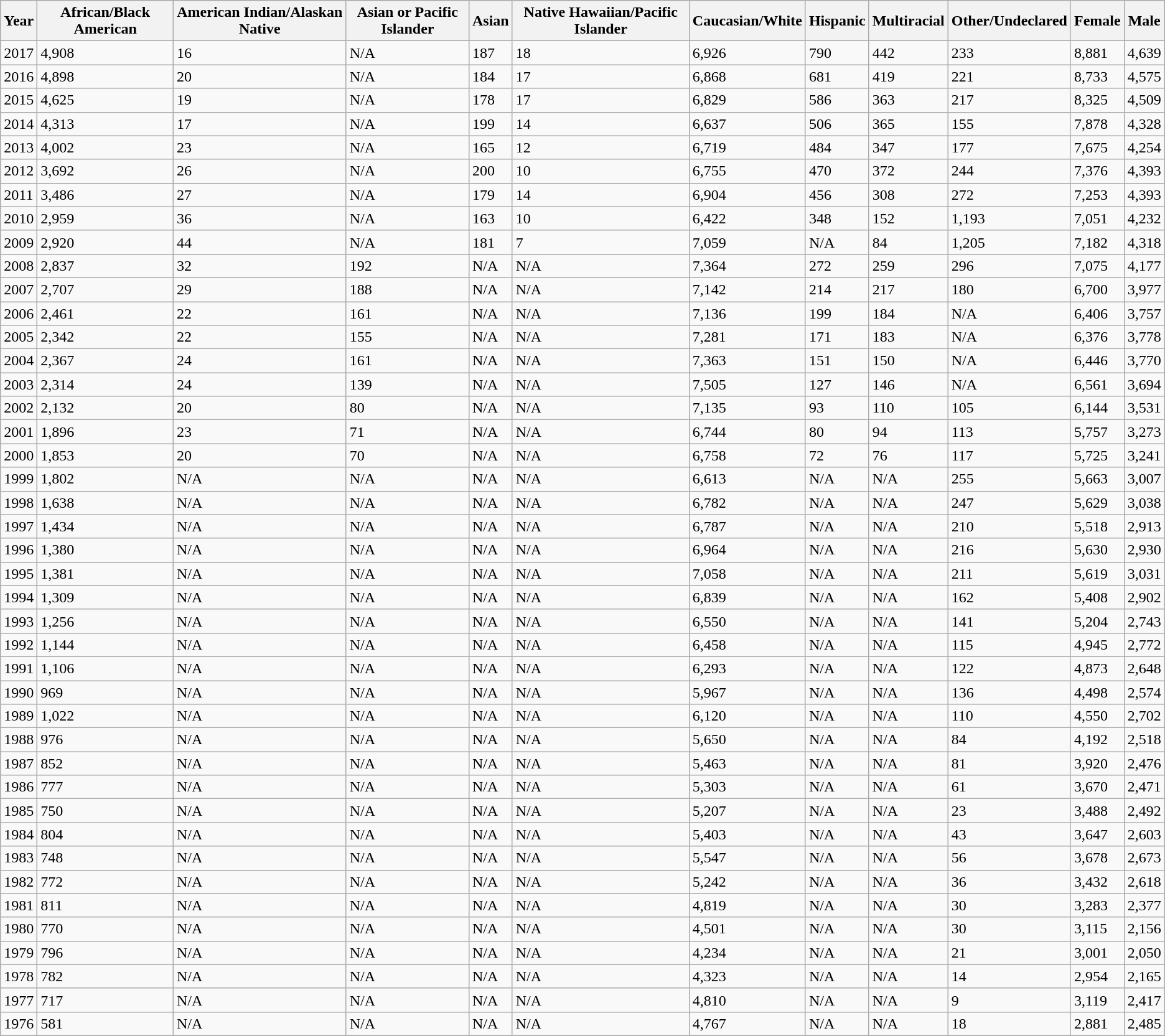<table class="wikitable collapsible collapsed sortable">
<tr>
<th>Year</th>
<th>African/Black American</th>
<th>American Indian/Alaskan Native</th>
<th>Asian or Pacific Islander</th>
<th>Asian</th>
<th>Native Hawaiian/Pacific Islander</th>
<th>Caucasian/White</th>
<th>Hispanic</th>
<th>Multiracial</th>
<th>Other/Undeclared</th>
<th>Female</th>
<th>Male</th>
</tr>
<tr>
<td>2017</td>
<td>4,908</td>
<td>16</td>
<td>N/A</td>
<td>187</td>
<td>18</td>
<td>6,926</td>
<td>790</td>
<td>442</td>
<td>233</td>
<td>8,881</td>
<td>4,639</td>
</tr>
<tr>
<td>2016</td>
<td>4,898</td>
<td>20</td>
<td>N/A</td>
<td>184</td>
<td>17</td>
<td>6,868</td>
<td>681</td>
<td>419</td>
<td>221</td>
<td>8,733</td>
<td>4,575</td>
</tr>
<tr>
<td>2015</td>
<td>4,625</td>
<td>19</td>
<td>N/A</td>
<td>178</td>
<td>17</td>
<td>6,829</td>
<td>586</td>
<td>363</td>
<td>217</td>
<td>8,325</td>
<td>4,509</td>
</tr>
<tr>
<td>2014</td>
<td>4,313</td>
<td>17</td>
<td>N/A</td>
<td>199</td>
<td>14</td>
<td>6,637</td>
<td>506</td>
<td>365</td>
<td>155</td>
<td>7,878</td>
<td>4,328</td>
</tr>
<tr>
<td>2013</td>
<td>4,002</td>
<td>23</td>
<td>N/A</td>
<td>165</td>
<td>12</td>
<td>6,719</td>
<td>484</td>
<td>347</td>
<td>177</td>
<td>7,675</td>
<td>4,254</td>
</tr>
<tr>
<td>2012</td>
<td>3,692</td>
<td>26</td>
<td>N/A</td>
<td>200</td>
<td>10</td>
<td>6,755</td>
<td>470</td>
<td>372</td>
<td>244</td>
<td>7,376</td>
<td>4,393</td>
</tr>
<tr>
<td>2011</td>
<td>3,486</td>
<td>27</td>
<td>N/A</td>
<td>179</td>
<td>14</td>
<td>6,904</td>
<td>456</td>
<td>308</td>
<td>272</td>
<td>7,253</td>
<td>4,393</td>
</tr>
<tr>
<td>2010</td>
<td>2,959</td>
<td>36</td>
<td>N/A</td>
<td>163</td>
<td>10</td>
<td>6,422</td>
<td>348</td>
<td>152</td>
<td>1,193</td>
<td>7,051</td>
<td>4,232</td>
</tr>
<tr>
<td>2009</td>
<td>2,920</td>
<td>44</td>
<td>N/A</td>
<td>181</td>
<td>7</td>
<td>7,059</td>
<td>N/A</td>
<td>84</td>
<td>1,205</td>
<td>7,182</td>
<td>4,318</td>
</tr>
<tr>
<td>2008</td>
<td>2,837</td>
<td>32</td>
<td>192</td>
<td>N/A</td>
<td>N/A</td>
<td>7,364</td>
<td>272</td>
<td>259</td>
<td>296</td>
<td>7,075</td>
<td>4,177</td>
</tr>
<tr>
<td>2007</td>
<td>2,707</td>
<td>29</td>
<td>188</td>
<td>N/A</td>
<td>N/A</td>
<td>7,142</td>
<td>214</td>
<td>217</td>
<td>180</td>
<td>6,700</td>
<td>3,977</td>
</tr>
<tr>
<td>2006</td>
<td>2,461</td>
<td>22</td>
<td>161</td>
<td>N/A</td>
<td>N/A</td>
<td>7,136</td>
<td>199</td>
<td>184</td>
<td>N/A</td>
<td>6,406</td>
<td>3,757</td>
</tr>
<tr>
<td>2005</td>
<td>2,342</td>
<td>22</td>
<td>155</td>
<td>N/A</td>
<td>N/A</td>
<td>7,281</td>
<td>171</td>
<td>183</td>
<td>N/A</td>
<td>6,376</td>
<td>3,778</td>
</tr>
<tr>
<td>2004</td>
<td>2,367</td>
<td>24</td>
<td>161</td>
<td>N/A</td>
<td>N/A</td>
<td>7,363</td>
<td>151</td>
<td>150</td>
<td>N/A</td>
<td>6,446</td>
<td>3,770</td>
</tr>
<tr>
<td>2003</td>
<td>2,314</td>
<td>24</td>
<td>139</td>
<td>N/A</td>
<td>N/A</td>
<td>7,505</td>
<td>127</td>
<td>146</td>
<td>N/A</td>
<td>6,561</td>
<td>3,694</td>
</tr>
<tr>
<td>2002</td>
<td>2,132</td>
<td>20</td>
<td>80</td>
<td>N/A</td>
<td>N/A</td>
<td>7,135</td>
<td>93</td>
<td>110</td>
<td>105</td>
<td>6,144</td>
<td>3,531</td>
</tr>
<tr>
<td>2001</td>
<td>1,896</td>
<td>23</td>
<td>71</td>
<td>N/A</td>
<td>N/A</td>
<td>6,744</td>
<td>80</td>
<td>94</td>
<td>113</td>
<td>5,757</td>
<td>3,273</td>
</tr>
<tr>
<td>2000</td>
<td>1,853</td>
<td>20</td>
<td>70</td>
<td>N/A</td>
<td>N/A</td>
<td>6,758</td>
<td>72</td>
<td>76</td>
<td>117</td>
<td>5,725</td>
<td>3,241</td>
</tr>
<tr>
<td>1999</td>
<td>1,802</td>
<td>N/A</td>
<td>N/A</td>
<td>N/A</td>
<td>N/A</td>
<td>6,613</td>
<td>N/A</td>
<td>N/A</td>
<td>255</td>
<td>5,663</td>
<td>3,007</td>
</tr>
<tr>
<td>1998</td>
<td>1,638</td>
<td>N/A</td>
<td>N/A</td>
<td>N/A</td>
<td>N/A</td>
<td>6,782</td>
<td>N/A</td>
<td>N/A</td>
<td>247</td>
<td>5,629</td>
<td>3,038</td>
</tr>
<tr>
<td>1997</td>
<td>1,434</td>
<td>N/A</td>
<td>N/A</td>
<td>N/A</td>
<td>N/A</td>
<td>6,787</td>
<td>N/A</td>
<td>N/A</td>
<td>210</td>
<td>5,518</td>
<td>2,913</td>
</tr>
<tr>
<td>1996</td>
<td>1,380</td>
<td>N/A</td>
<td>N/A</td>
<td>N/A</td>
<td>N/A</td>
<td>6,964</td>
<td>N/A</td>
<td>N/A</td>
<td>216</td>
<td>5,630</td>
<td>2,930</td>
</tr>
<tr>
<td>1995</td>
<td>1,381</td>
<td>N/A</td>
<td>N/A</td>
<td>N/A</td>
<td>N/A</td>
<td>7,058</td>
<td>N/A</td>
<td>N/A</td>
<td>211</td>
<td>5,619</td>
<td>3,031</td>
</tr>
<tr>
<td>1994</td>
<td>1,309</td>
<td>N/A</td>
<td>N/A</td>
<td>N/A</td>
<td>N/A</td>
<td>6,839</td>
<td>N/A</td>
<td>N/A</td>
<td>162</td>
<td>5,408</td>
<td>2,902</td>
</tr>
<tr>
<td>1993</td>
<td>1,256</td>
<td>N/A</td>
<td>N/A</td>
<td>N/A</td>
<td>N/A</td>
<td>6,550</td>
<td>N/A</td>
<td>N/A</td>
<td>141</td>
<td>5,204</td>
<td>2,743</td>
</tr>
<tr>
<td>1992</td>
<td>1,144</td>
<td>N/A</td>
<td>N/A</td>
<td>N/A</td>
<td>N/A</td>
<td>6,458</td>
<td>N/A</td>
<td>N/A</td>
<td>115</td>
<td>4,945</td>
<td>2,772</td>
</tr>
<tr>
<td>1991</td>
<td>1,106</td>
<td>N/A</td>
<td>N/A</td>
<td>N/A</td>
<td>N/A</td>
<td>6,293</td>
<td>N/A</td>
<td>N/A</td>
<td>122</td>
<td>4,873</td>
<td>2,648</td>
</tr>
<tr>
<td>1990</td>
<td>969</td>
<td>N/A</td>
<td>N/A</td>
<td>N/A</td>
<td>N/A</td>
<td>5,967</td>
<td>N/A</td>
<td>N/A</td>
<td>136</td>
<td>4,498</td>
<td>2,574</td>
</tr>
<tr>
<td>1989</td>
<td>1,022</td>
<td>N/A</td>
<td>N/A</td>
<td>N/A</td>
<td>N/A</td>
<td>6,120</td>
<td>N/A</td>
<td>N/A</td>
<td>110</td>
<td>4,550</td>
<td>2,702</td>
</tr>
<tr>
<td>1988</td>
<td>976</td>
<td>N/A</td>
<td>N/A</td>
<td>N/A</td>
<td>N/A</td>
<td>5,650</td>
<td>N/A</td>
<td>N/A</td>
<td>84</td>
<td>4,192</td>
<td>2,518</td>
</tr>
<tr>
<td>1987</td>
<td>852</td>
<td>N/A</td>
<td>N/A</td>
<td>N/A</td>
<td>N/A</td>
<td>5,463</td>
<td>N/A</td>
<td>N/A</td>
<td>81</td>
<td>3,920</td>
<td>2,476</td>
</tr>
<tr>
<td>1986</td>
<td>777</td>
<td>N/A</td>
<td>N/A</td>
<td>N/A</td>
<td>N/A</td>
<td>5,303</td>
<td>N/A</td>
<td>N/A</td>
<td>61</td>
<td>3,670</td>
<td>2,471</td>
</tr>
<tr>
<td>1985</td>
<td>750</td>
<td>N/A</td>
<td>N/A</td>
<td>N/A</td>
<td>N/A</td>
<td>5,207</td>
<td>N/A</td>
<td>N/A</td>
<td>23</td>
<td>3,488</td>
<td>2,492</td>
</tr>
<tr>
<td>1984</td>
<td>804</td>
<td>N/A</td>
<td>N/A</td>
<td>N/A</td>
<td>N/A</td>
<td>5,403</td>
<td>N/A</td>
<td>N/A</td>
<td>43</td>
<td>3,647</td>
<td>2,603</td>
</tr>
<tr>
<td>1983</td>
<td>748</td>
<td>N/A</td>
<td>N/A</td>
<td>N/A</td>
<td>N/A</td>
<td>5,547</td>
<td>N/A</td>
<td>N/A</td>
<td>56</td>
<td>3,678</td>
<td>2,673</td>
</tr>
<tr>
<td>1982</td>
<td>772</td>
<td>N/A</td>
<td>N/A</td>
<td>N/A</td>
<td>N/A</td>
<td>5,242</td>
<td>N/A</td>
<td>N/A</td>
<td>36</td>
<td>3,432</td>
<td>2,618</td>
</tr>
<tr>
<td>1981</td>
<td>811</td>
<td>N/A</td>
<td>N/A</td>
<td>N/A</td>
<td>N/A</td>
<td>4,819</td>
<td>N/A</td>
<td>N/A</td>
<td>30</td>
<td>3,283</td>
<td>2,377</td>
</tr>
<tr>
<td>1980</td>
<td>770</td>
<td>N/A</td>
<td>N/A</td>
<td>N/A</td>
<td>N/A</td>
<td>4,501</td>
<td>N/A</td>
<td>N/A</td>
<td>30</td>
<td>3,115</td>
<td>2,156</td>
</tr>
<tr>
<td>1979</td>
<td>796</td>
<td>N/A</td>
<td>N/A</td>
<td>N/A</td>
<td>N/A</td>
<td>4,234</td>
<td>N/A</td>
<td>N/A</td>
<td>21</td>
<td>3,001</td>
<td>2,050</td>
</tr>
<tr>
<td>1978</td>
<td>782</td>
<td>N/A</td>
<td>N/A</td>
<td>N/A</td>
<td>N/A</td>
<td>4,323</td>
<td>N/A</td>
<td>N/A</td>
<td>14</td>
<td>2,954</td>
<td>2,165</td>
</tr>
<tr>
<td>1977</td>
<td>717</td>
<td>N/A</td>
<td>N/A</td>
<td>N/A</td>
<td>N/A</td>
<td>4,810</td>
<td>N/A</td>
<td>N/A</td>
<td>9</td>
<td>3,119</td>
<td>2,417</td>
</tr>
<tr>
<td>1976</td>
<td>581</td>
<td>N/A</td>
<td>N/A</td>
<td>N/A</td>
<td>N/A</td>
<td>4,767</td>
<td>N/A</td>
<td>N/A</td>
<td>18</td>
<td>2,881</td>
<td>2,485</td>
</tr>
</table>
